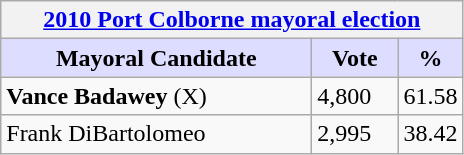<table class="wikitable">
<tr>
<th colspan="3"><a href='#'>2010 Port Colborne mayoral election</a></th>
</tr>
<tr>
<th style="background:#ddf; width:200px;">Mayoral Candidate </th>
<th style="background:#ddf; width:50px;">Vote</th>
<th style="background:#ddf; width:30px;">%</th>
</tr>
<tr>
<td><strong>Vance Badawey</strong> (X)</td>
<td>4,800</td>
<td>61.58</td>
</tr>
<tr>
<td>Frank DiBartolomeo</td>
<td>2,995</td>
<td>38.42</td>
</tr>
</table>
